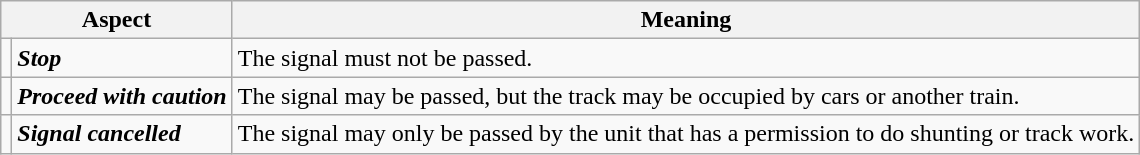<table class="wikitable">
<tr>
<th colspan="2">Aspect</th>
<th>Meaning</th>
</tr>
<tr>
<td></td>
<td><strong><em>Stop</em></strong></td>
<td>The signal must not be passed.</td>
</tr>
<tr>
<td></td>
<td><strong><em>Proceed with caution</em></strong></td>
<td>The signal may be passed, but the track may be occupied by cars or another train.</td>
</tr>
<tr>
<td></td>
<td><strong><em>Signal cancelled</em></strong></td>
<td>The signal may only be passed by the unit that has a permission to do shunting or track work.</td>
</tr>
</table>
